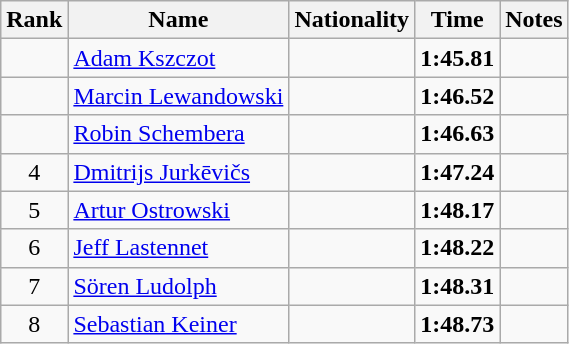<table class="wikitable sortable" style="text-align:center">
<tr>
<th>Rank</th>
<th>Name</th>
<th>Nationality</th>
<th>Time</th>
<th>Notes</th>
</tr>
<tr>
<td></td>
<td align=left><a href='#'>Adam Kszczot</a></td>
<td align=left></td>
<td><strong>1:45.81</strong></td>
<td></td>
</tr>
<tr>
<td></td>
<td align=left><a href='#'>Marcin Lewandowski</a></td>
<td align=left></td>
<td><strong>1:46.52</strong></td>
<td></td>
</tr>
<tr>
<td></td>
<td align=left><a href='#'>Robin Schembera</a></td>
<td align=left></td>
<td><strong>1:46.63</strong></td>
<td></td>
</tr>
<tr>
<td>4</td>
<td align=left><a href='#'>Dmitrijs Jurkēvičs</a></td>
<td align=left></td>
<td><strong>1:47.24</strong></td>
<td></td>
</tr>
<tr>
<td>5</td>
<td align=left><a href='#'>Artur Ostrowski</a></td>
<td align=left></td>
<td><strong>1:48.17</strong></td>
<td></td>
</tr>
<tr>
<td>6</td>
<td align=left><a href='#'>Jeff Lastennet</a></td>
<td align=left></td>
<td><strong>1:48.22</strong></td>
<td></td>
</tr>
<tr>
<td>7</td>
<td align=left><a href='#'>Sören Ludolph</a></td>
<td align=left></td>
<td><strong>1:48.31</strong></td>
<td></td>
</tr>
<tr>
<td>8</td>
<td align=left><a href='#'>Sebastian Keiner</a></td>
<td align=left></td>
<td><strong>1:48.73</strong></td>
<td></td>
</tr>
</table>
